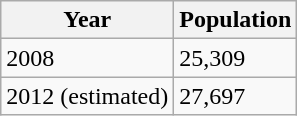<table class="wikitable">
<tr>
<th>Year</th>
<th>Population</th>
</tr>
<tr>
<td>2008</td>
<td>25,309</td>
</tr>
<tr>
<td>2012 (estimated)</td>
<td>27,697</td>
</tr>
</table>
